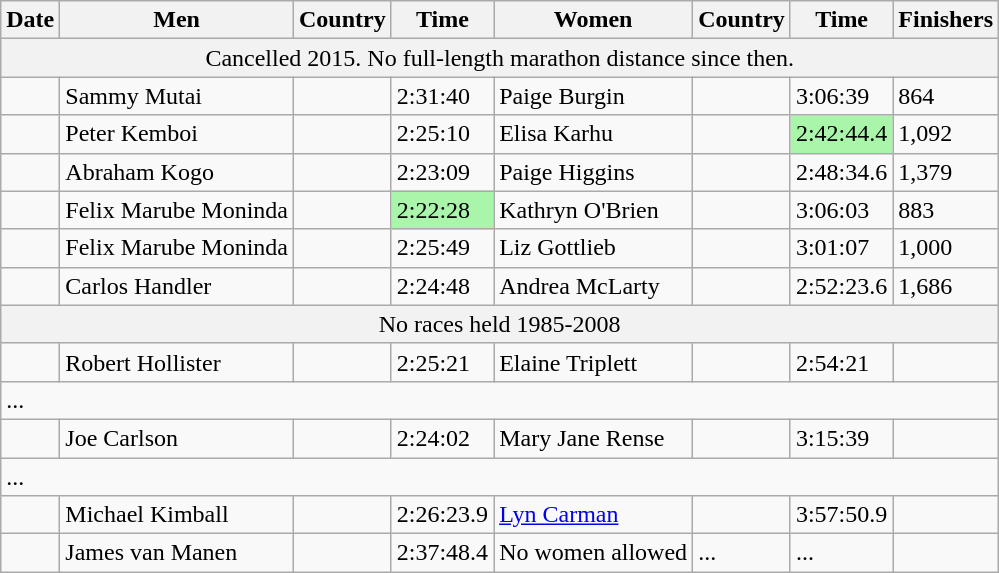<table class="wikitable sortable">
<tr>
<th>Date</th>
<th>Men</th>
<th>Country</th>
<th>Time</th>
<th>Women</th>
<th>Country</th>
<th>Time</th>
<th>Finishers</th>
</tr>
<tr>
<td bgcolor="#F2F2F2" colspan="8" align="center">Cancelled 2015. No full-length marathon distance since then.</td>
</tr>
<tr>
<td></td>
<td>Sammy Mutai</td>
<td></td>
<td>2:31:40</td>
<td>Paige Burgin</td>
<td></td>
<td>3:06:39</td>
<td>864</td>
</tr>
<tr>
<td></td>
<td>Peter Kemboi</td>
<td></td>
<td>2:25:10</td>
<td>Elisa Karhu</td>
<td></td>
<td bgcolor=#A9F5A9>2:42:44.4</td>
<td>1,092</td>
</tr>
<tr>
<td></td>
<td>Abraham Kogo</td>
<td></td>
<td>2:23:09</td>
<td>Paige Higgins</td>
<td></td>
<td>2:48:34.6</td>
<td>1,379</td>
</tr>
<tr>
<td></td>
<td>Felix Marube Moninda</td>
<td></td>
<td bgcolor=#A9F5A9>2:22:28</td>
<td>Kathryn O'Brien</td>
<td></td>
<td>3:06:03</td>
<td>883</td>
</tr>
<tr>
<td></td>
<td>Felix Marube Moninda</td>
<td></td>
<td>2:25:49</td>
<td>Liz Gottlieb</td>
<td></td>
<td>3:01:07</td>
<td>1,000</td>
</tr>
<tr>
<td></td>
<td>Carlos Handler</td>
<td></td>
<td>2:24:48</td>
<td>Andrea McLarty</td>
<td></td>
<td>2:52:23.6</td>
<td>1,686</td>
</tr>
<tr>
<td bgcolor="#F2F2F2" colspan="8" align="center">No races held 1985-2008</td>
</tr>
<tr>
<td></td>
<td>Robert Hollister</td>
<td></td>
<td>2:25:21</td>
<td>Elaine Triplett</td>
<td></td>
<td>2:54:21</td>
<td></td>
</tr>
<tr>
<td colspan="8">...</td>
</tr>
<tr>
<td></td>
<td>Joe Carlson</td>
<td></td>
<td>2:24:02</td>
<td>Mary Jane Rense</td>
<td></td>
<td>3:15:39</td>
<td></td>
</tr>
<tr>
<td colspan="8">...</td>
</tr>
<tr>
<td></td>
<td>Michael Kimball</td>
<td></td>
<td>2:26:23.9</td>
<td><a href='#'>Lyn Carman</a></td>
<td></td>
<td>3:57:50.9</td>
<td></td>
</tr>
<tr>
<td></td>
<td>James van Manen</td>
<td></td>
<td>2:37:48.4</td>
<td>No women allowed</td>
<td>...</td>
<td>...</td>
<td></td>
</tr>
</table>
